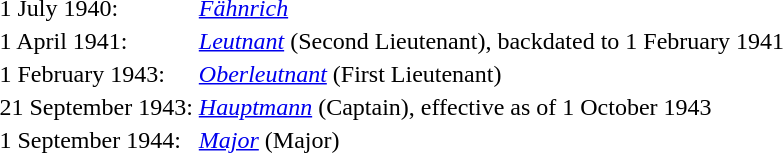<table>
<tr>
<td>1 July 1940:</td>
<td><em><a href='#'>Fähnrich</a></em></td>
</tr>
<tr>
<td>1 April 1941:</td>
<td><em><a href='#'>Leutnant</a></em> (Second Lieutenant), backdated to 1 February 1941</td>
</tr>
<tr>
<td>1 February 1943:</td>
<td><em><a href='#'>Oberleutnant</a></em> (First Lieutenant)</td>
</tr>
<tr>
<td>21 September 1943:</td>
<td><em><a href='#'>Hauptmann</a></em> (Captain), effective as of 1 October 1943</td>
</tr>
<tr>
<td>1 September 1944:</td>
<td><em><a href='#'>Major</a></em> (Major)</td>
</tr>
</table>
